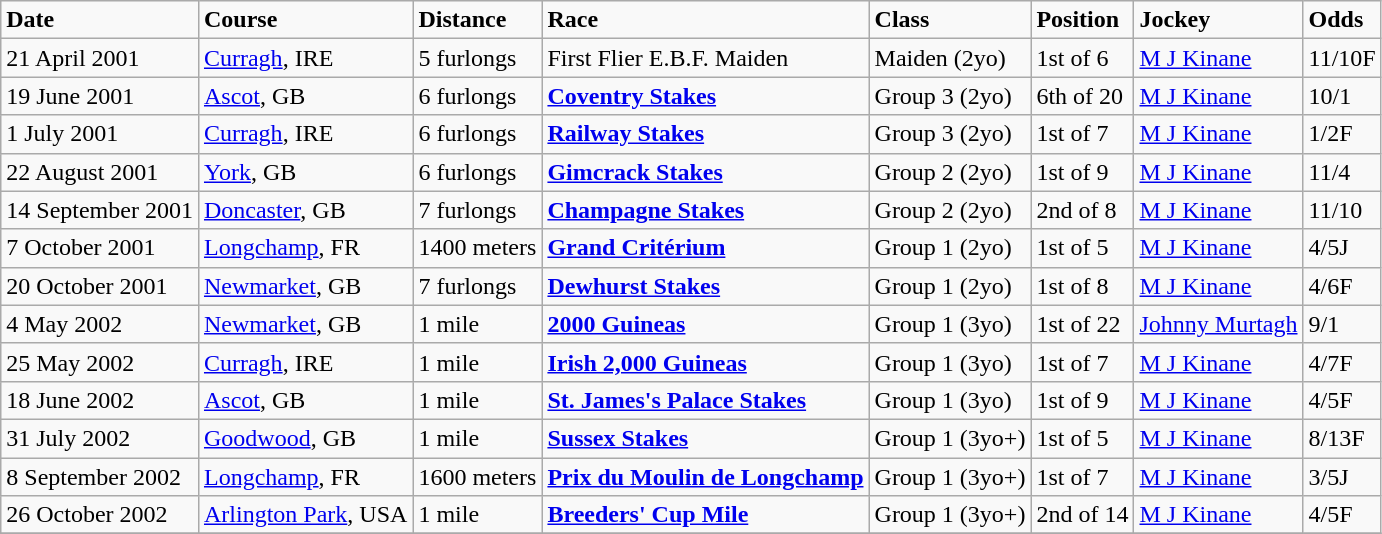<table class="wikitable">
<tr>
<td><strong>Date</strong></td>
<td><strong>Course</strong></td>
<td><strong>Distance</strong></td>
<td><strong>Race</strong></td>
<td><strong>Class</strong></td>
<td><strong>Position</strong></td>
<td><strong>Jockey</strong></td>
<td><strong>Odds</strong></td>
</tr>
<tr>
<td>21 April 2001</td>
<td><a href='#'>Curragh</a>, IRE</td>
<td>5 furlongs</td>
<td>First Flier E.B.F. Maiden</td>
<td>Maiden (2yo)</td>
<td>1st of 6</td>
<td><a href='#'>M J Kinane</a></td>
<td>11/10F</td>
</tr>
<tr>
<td>19 June 2001</td>
<td><a href='#'>Ascot</a>, GB</td>
<td>6 furlongs</td>
<td><strong><a href='#'>Coventry Stakes</a></strong></td>
<td>Group 3 (2yo)</td>
<td>6th of 20</td>
<td><a href='#'>M J Kinane</a></td>
<td>10/1</td>
</tr>
<tr>
<td>1 July 2001</td>
<td><a href='#'>Curragh</a>, IRE</td>
<td>6 furlongs</td>
<td><strong><a href='#'>Railway Stakes</a></strong></td>
<td>Group 3 (2yo)</td>
<td>1st of 7</td>
<td><a href='#'>M J Kinane</a></td>
<td>1/2F</td>
</tr>
<tr>
<td>22 August 2001</td>
<td><a href='#'>York</a>, GB</td>
<td>6 furlongs</td>
<td><strong><a href='#'>Gimcrack Stakes</a></strong></td>
<td>Group 2 (2yo)</td>
<td>1st of 9</td>
<td><a href='#'>M J Kinane</a></td>
<td>11/4</td>
</tr>
<tr>
<td>14 September 2001</td>
<td><a href='#'>Doncaster</a>, GB</td>
<td>7 furlongs</td>
<td><strong><a href='#'>Champagne Stakes</a></strong></td>
<td>Group 2 (2yo)</td>
<td>2nd of 8</td>
<td><a href='#'>M J Kinane</a></td>
<td>11/10</td>
</tr>
<tr>
<td>7 October 2001</td>
<td><a href='#'>Longchamp</a>, FR</td>
<td>1400 meters</td>
<td><strong><a href='#'>Grand Critérium</a></strong></td>
<td>Group 1 (2yo)</td>
<td>1st of 5</td>
<td><a href='#'>M J Kinane</a></td>
<td>4/5J</td>
</tr>
<tr>
<td>20 October 2001</td>
<td><a href='#'>Newmarket</a>, GB</td>
<td>7 furlongs</td>
<td><strong><a href='#'>Dewhurst Stakes</a></strong></td>
<td>Group 1 (2yo)</td>
<td>1st of 8</td>
<td><a href='#'>M J Kinane</a></td>
<td>4/6F</td>
</tr>
<tr>
<td>4 May 2002</td>
<td><a href='#'>Newmarket</a>, GB</td>
<td>1 mile</td>
<td><strong><a href='#'>2000 Guineas</a></strong></td>
<td>Group 1 (3yo)</td>
<td>1st of 22</td>
<td><a href='#'>Johnny Murtagh</a></td>
<td>9/1</td>
</tr>
<tr>
<td>25 May 2002</td>
<td><a href='#'>Curragh</a>, IRE</td>
<td>1 mile</td>
<td><strong><a href='#'>Irish 2,000 Guineas</a></strong></td>
<td>Group 1 (3yo)</td>
<td>1st of 7</td>
<td><a href='#'>M J Kinane</a></td>
<td>4/7F</td>
</tr>
<tr>
<td>18 June 2002</td>
<td><a href='#'>Ascot</a>, GB</td>
<td>1 mile</td>
<td><strong><a href='#'>St. James's Palace Stakes</a></strong></td>
<td>Group 1 (3yo)</td>
<td>1st of 9</td>
<td><a href='#'>M J Kinane</a></td>
<td>4/5F</td>
</tr>
<tr>
<td>31 July 2002</td>
<td><a href='#'>Goodwood</a>, GB</td>
<td>1 mile</td>
<td><strong><a href='#'>Sussex Stakes</a></strong></td>
<td>Group 1 (3yo+)</td>
<td>1st of 5</td>
<td><a href='#'>M J Kinane</a></td>
<td>8/13F</td>
</tr>
<tr>
<td>8 September 2002</td>
<td><a href='#'>Longchamp</a>, FR</td>
<td>1600 meters</td>
<td><strong><a href='#'>Prix du Moulin de Longchamp</a></strong></td>
<td>Group 1 (3yo+)</td>
<td>1st of 7</td>
<td><a href='#'>M J Kinane</a></td>
<td>3/5J</td>
</tr>
<tr>
<td>26 October 2002</td>
<td><a href='#'>Arlington Park</a>, USA</td>
<td>1 mile</td>
<td><strong><a href='#'>Breeders' Cup Mile</a></strong></td>
<td>Group 1 (3yo+)</td>
<td>2nd of 14</td>
<td><a href='#'>M J Kinane</a></td>
<td>4/5F</td>
</tr>
<tr>
</tr>
</table>
